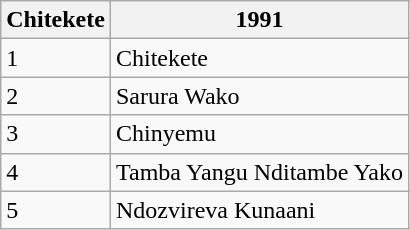<table class="wikitable">
<tr>
<th>Chitekete</th>
<th>1991</th>
</tr>
<tr>
<td>1</td>
<td>Chitekete</td>
</tr>
<tr>
<td>2</td>
<td>Sarura Wako</td>
</tr>
<tr>
<td>3</td>
<td>Chinyemu</td>
</tr>
<tr>
<td>4</td>
<td>Tamba Yangu Nditambe Yako</td>
</tr>
<tr>
<td>5</td>
<td>Ndozvireva Kunaani</td>
</tr>
</table>
